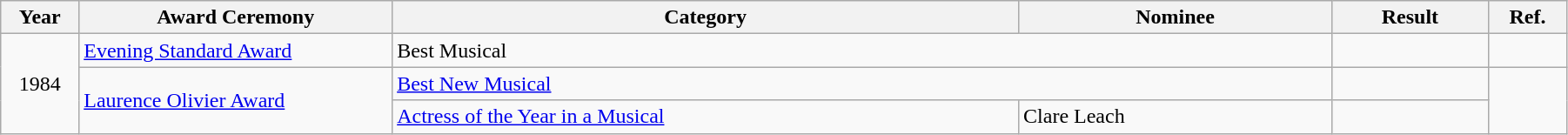<table class="wikitable" width="95%">
<tr>
<th width="5%">Year</th>
<th width="20%">Award Ceremony</th>
<th width="40%">Category</th>
<th width="20%">Nominee</th>
<th width="10%">Result</th>
<th width="5%">Ref.</th>
</tr>
<tr>
<td rowspan="3" align="center">1984</td>
<td><a href='#'>Evening Standard Award</a></td>
<td colspan="2">Best Musical</td>
<td></td>
<td align="center"></td>
</tr>
<tr>
<td rowspan="2"><a href='#'>Laurence Olivier Award</a></td>
<td colspan="2"><a href='#'>Best New Musical</a></td>
<td></td>
<td rowspan="2" align="center"></td>
</tr>
<tr>
<td><a href='#'>Actress of the Year in a Musical</a></td>
<td>Clare Leach</td>
<td></td>
</tr>
</table>
